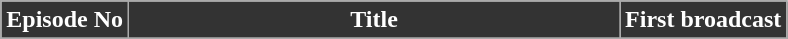<table class="wikitable plainrowheaders" style="background: #FFFFFF;">
<tr>
<th style="background-color:#333333; color:#FFFFFF;">Episode No</th>
<th style="background-color:#333333; color:#FFFFFF; width:20em;">Title</th>
<th style="background-color:#333333; color:#FFFFFF;">First broadcast</th>
</tr>
<tr>
</tr>
</table>
